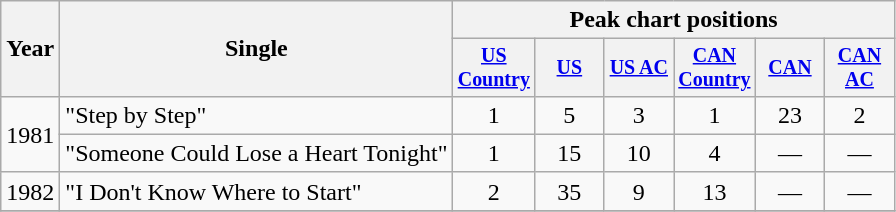<table class="wikitable" style="text-align:center;">
<tr>
<th rowspan="2">Year</th>
<th rowspan="2">Single</th>
<th colspan="6">Peak chart positions</th>
</tr>
<tr style="font-size:smaller;">
<th width="40"><a href='#'>US Country</a></th>
<th width="40"><a href='#'>US</a></th>
<th width="40"><a href='#'>US AC</a></th>
<th width="40"><a href='#'>CAN Country</a></th>
<th width="40"><a href='#'>CAN</a></th>
<th width="40"><a href='#'>CAN AC</a></th>
</tr>
<tr>
<td rowspan="2">1981</td>
<td align="left">"Step by Step"</td>
<td>1</td>
<td>5</td>
<td>3</td>
<td>1</td>
<td>23</td>
<td>2</td>
</tr>
<tr>
<td align="left">"Someone Could Lose a Heart Tonight"</td>
<td>1</td>
<td>15</td>
<td>10</td>
<td>4</td>
<td>—</td>
<td>—</td>
</tr>
<tr>
<td>1982</td>
<td align="left">"I Don't Know Where to Start"</td>
<td>2</td>
<td>35</td>
<td>9</td>
<td>13</td>
<td>—</td>
<td>—</td>
</tr>
<tr>
</tr>
</table>
